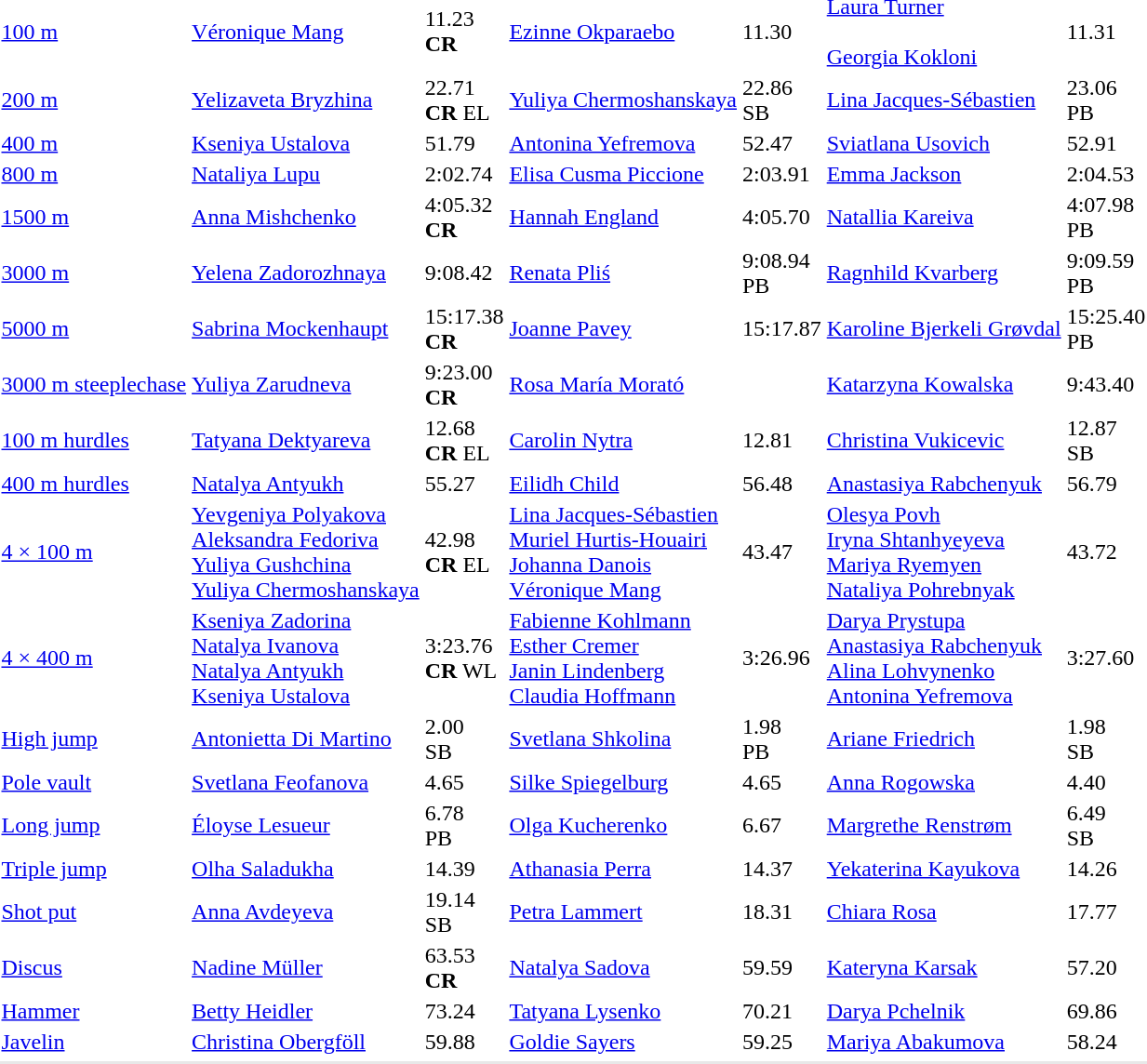<table>
<tr>
<td><a href='#'>100 m</a><br></td>
<td><a href='#'>Véronique Mang</a><br></td>
<td>11.23 <br><strong>CR</strong></td>
<td><a href='#'>Ezinne Okparaebo</a><br></td>
<td>11.30</td>
<td><a href='#'>Laura Turner</a><br><br><a href='#'>Georgia Kokloni</a><br></td>
<td>11.31</td>
</tr>
<tr>
<td><a href='#'>200 m</a><br></td>
<td><a href='#'>Yelizaveta Bryzhina</a><br></td>
<td>22.71 <br><strong>CR</strong> EL</td>
<td><a href='#'>Yuliya Chermoshanskaya</a><br></td>
<td>22.86 <br>SB</td>
<td><a href='#'>Lina Jacques-Sébastien</a><br></td>
<td>23.06 <br>PB</td>
</tr>
<tr>
<td><a href='#'>400 m</a><br></td>
<td><a href='#'>Kseniya Ustalova</a><br></td>
<td>51.79</td>
<td><a href='#'>Antonina Yefremova</a><br></td>
<td>52.47</td>
<td><a href='#'>Sviatlana Usovich</a><br></td>
<td>52.91</td>
</tr>
<tr>
<td><a href='#'>800 m</a><br></td>
<td><a href='#'>Nataliya Lupu</a><br></td>
<td>2:02.74</td>
<td><a href='#'>Elisa Cusma Piccione</a><br></td>
<td>2:03.91</td>
<td><a href='#'>Emma Jackson</a><br></td>
<td>2:04.53</td>
</tr>
<tr>
<td><a href='#'>1500 m</a><br></td>
<td><a href='#'>Anna Mishchenko</a><br></td>
<td>4:05.32<br><strong>CR</strong></td>
<td><a href='#'>Hannah England</a><br></td>
<td>4:05.70</td>
<td><a href='#'>Natallia Kareiva</a><br></td>
<td>4:07.98<br>PB</td>
</tr>
<tr>
<td><a href='#'>3000 m</a><br></td>
<td><a href='#'>Yelena Zadorozhnaya</a><br></td>
<td>9:08.42</td>
<td><a href='#'>Renata Pliś</a><br></td>
<td>9:08.94  <br>PB</td>
<td><a href='#'>Ragnhild Kvarberg</a><br></td>
<td>9:09.59  <br>PB</td>
</tr>
<tr>
<td><a href='#'>5000 m</a><br></td>
<td><a href='#'>Sabrina Mockenhaupt</a><br></td>
<td>15:17.38<br><strong>CR</strong></td>
<td><a href='#'>Joanne Pavey</a><br></td>
<td>15:17.87</td>
<td><a href='#'>Karoline Bjerkeli Grøvdal</a><br></td>
<td>15:25.40  <br>PB</td>
</tr>
<tr>
<td><a href='#'>3000 m steeplechase</a><br></td>
<td><a href='#'>Yuliya Zarudneva</a><br></td>
<td>9:23.00<br><strong>CR</strong></td>
<td><a href='#'>Rosa María Morató</a><br></td>
<td></td>
<td><a href='#'>Katarzyna Kowalska</a><br></td>
<td>9:43.40</td>
</tr>
<tr>
<td><a href='#'>100 m hurdles</a><br></td>
<td><a href='#'>Tatyana Dektyareva</a><br></td>
<td>12.68 <br><strong>CR</strong> EL</td>
<td><a href='#'>Carolin Nytra</a><br></td>
<td>12.81</td>
<td><a href='#'>Christina Vukicevic</a><br></td>
<td>12.87<br>SB</td>
</tr>
<tr>
<td><a href='#'>400 m hurdles</a><br></td>
<td><a href='#'>Natalya Antyukh</a><br></td>
<td>55.27</td>
<td><a href='#'>Eilidh Child</a><br></td>
<td>56.48</td>
<td><a href='#'>Anastasiya Rabchenyuk</a><br></td>
<td>56.79</td>
</tr>
<tr>
<td><a href='#'>4 × 100 m</a><br></td>
<td><a href='#'>Yevgeniya Polyakova</a><br><a href='#'>Aleksandra Fedoriva</a><br><a href='#'>Yuliya Gushchina</a> <br><a href='#'>Yuliya Chermoshanskaya</a><br></td>
<td>42.98 <br><strong>CR</strong> EL</td>
<td><a href='#'>Lina Jacques-Sébastien</a><br><a href='#'>Muriel Hurtis-Houairi</a><br><a href='#'>Johanna Danois</a> <br><a href='#'>Véronique Mang</a><br></td>
<td>43.47</td>
<td><a href='#'>Olesya Povh</a><br><a href='#'>Iryna Shtanhyeyeva</a><br><a href='#'>Mariya Ryemyen</a> <br><a href='#'>Nataliya Pohrebnyak</a><br></td>
<td>43.72</td>
</tr>
<tr>
<td><a href='#'>4 × 400 m</a><br></td>
<td><a href='#'>Kseniya Zadorina</a><br><a href='#'>Natalya Ivanova</a><br><a href='#'>Natalya Antyukh</a> <br><a href='#'>Kseniya Ustalova</a><br></td>
<td>3:23.76<br><strong>CR</strong> WL</td>
<td><a href='#'>Fabienne Kohlmann</a><br><a href='#'>Esther Cremer</a><br><a href='#'>Janin Lindenberg</a> <br><a href='#'>Claudia Hoffmann</a><br></td>
<td>3:26.96</td>
<td><a href='#'>Darya Prystupa</a><br><a href='#'>Anastasiya Rabchenyuk</a><br><a href='#'>Alina Lohvynenko</a> <br><a href='#'>Antonina Yefremova</a><br></td>
<td>3:27.60</td>
</tr>
<tr>
<td><a href='#'>High jump</a><br></td>
<td><a href='#'>Antonietta Di Martino</a><br></td>
<td>2.00 <br>SB</td>
<td><a href='#'>Svetlana Shkolina</a><br></td>
<td>1.98<br>PB</td>
<td><a href='#'>Ariane Friedrich</a><br></td>
<td>1.98<br>SB</td>
</tr>
<tr>
<td><a href='#'>Pole vault</a><br></td>
<td><a href='#'>Svetlana Feofanova</a><br></td>
<td>4.65</td>
<td><a href='#'>Silke Spiegelburg</a><br></td>
<td>4.65</td>
<td><a href='#'>Anna Rogowska</a><br></td>
<td>4.40</td>
</tr>
<tr>
<td><a href='#'>Long jump</a><br></td>
<td><a href='#'>Éloyse Lesueur</a><br></td>
<td>6.78<br>PB</td>
<td><a href='#'>Olga Kucherenko</a><br></td>
<td>6.67</td>
<td><a href='#'>Margrethe Renstrøm</a><br></td>
<td>6.49<br>SB</td>
</tr>
<tr>
<td><a href='#'>Triple jump</a><br></td>
<td><a href='#'>Olha Saladukha</a><br></td>
<td>14.39</td>
<td><a href='#'>Athanasia Perra</a><br></td>
<td>14.37</td>
<td><a href='#'>Yekaterina Kayukova</a><br></td>
<td>14.26</td>
</tr>
<tr>
<td><a href='#'>Shot put</a><br></td>
<td><a href='#'>Anna Avdeyeva</a><br></td>
<td>19.14 <br>SB</td>
<td><a href='#'>Petra Lammert</a><br></td>
<td>18.31</td>
<td><a href='#'>Chiara Rosa</a><br></td>
<td>17.77</td>
</tr>
<tr>
<td><a href='#'>Discus</a><br></td>
<td><a href='#'>Nadine Müller</a><br></td>
<td>63.53 <br><strong>CR</strong></td>
<td><a href='#'>Natalya Sadova</a><br></td>
<td>59.59</td>
<td><a href='#'>Kateryna Karsak</a><br></td>
<td>57.20</td>
</tr>
<tr>
<td><a href='#'>Hammer</a><br></td>
<td><a href='#'>Betty Heidler</a><br></td>
<td>73.24</td>
<td><a href='#'>Tatyana Lysenko</a><br></td>
<td>70.21</td>
<td><a href='#'>Darya Pchelnik</a><br></td>
<td>69.86</td>
</tr>
<tr>
<td><a href='#'>Javelin</a></td>
<td><a href='#'>Christina Obergföll</a><br></td>
<td>59.88</td>
<td><a href='#'>Goldie Sayers</a><br></td>
<td>59.25</td>
<td><a href='#'>Mariya Abakumova</a><br></td>
<td>58.24</td>
</tr>
<tr>
</tr>
<tr bgcolor= e8e8e8>
<td colspan=7></td>
</tr>
</table>
